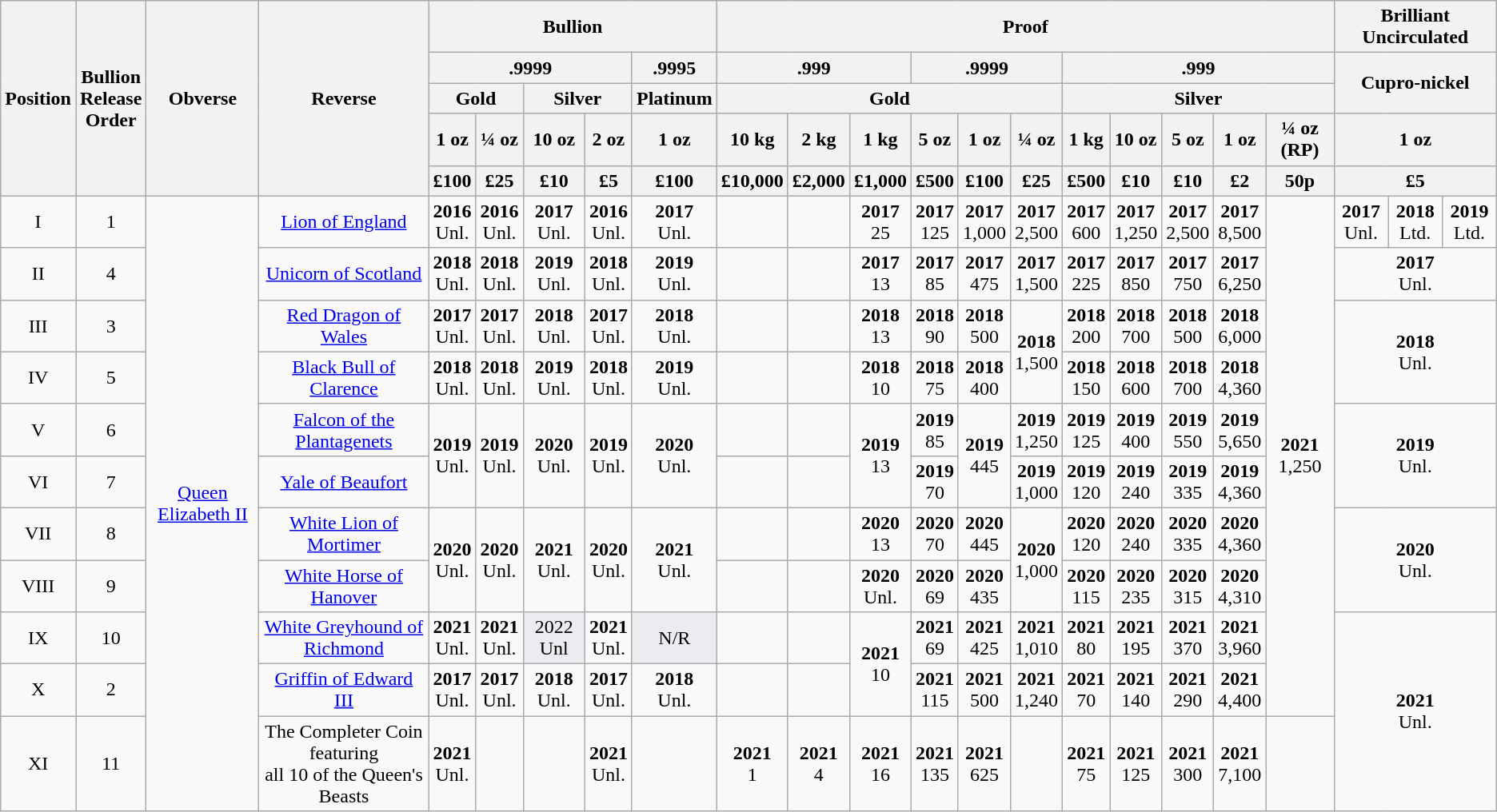<table class="wikitable" style="text-align: center;">
<tr>
<th rowspan="5">Position</th>
<th rowspan="5">Bullion<br>Release<br>Order</th>
<th rowspan="5">Obverse</th>
<th rowspan="5">Reverse</th>
<th colspan="5">Bullion</th>
<th colspan="11">Proof</th>
<th colspan="3">Brilliant Uncirculated</th>
</tr>
<tr>
<th colspan="4">.9999</th>
<th>.9995</th>
<th colspan="3">.999</th>
<th colspan="3">.9999</th>
<th colspan="5">.999</th>
<th colspan="3" rowspan="2">Cupro-nickel</th>
</tr>
<tr>
<th colspan="2">Gold</th>
<th colspan="2">Silver</th>
<th>Platinum</th>
<th colspan="6">Gold</th>
<th colspan="5">Silver</th>
</tr>
<tr>
<th>1 oz</th>
<th>¼ oz</th>
<th>10 oz</th>
<th>2 oz</th>
<th>1 oz</th>
<th>10 kg</th>
<th>2 kg</th>
<th>1 kg</th>
<th>5 oz</th>
<th>1 oz</th>
<th>¼ oz</th>
<th>1 kg</th>
<th>10 oz</th>
<th>5 oz</th>
<th>1 oz</th>
<th>¼ oz (RP)</th>
<th colspan="3">1 oz</th>
</tr>
<tr>
<th>£100</th>
<th>£25</th>
<th>£10</th>
<th>£5</th>
<th>£100</th>
<th>£10,000</th>
<th>£2,000</th>
<th>£1,000</th>
<th>£500</th>
<th>£100</th>
<th>£25</th>
<th>£500</th>
<th>£10</th>
<th>£10</th>
<th>£2</th>
<th>50p</th>
<th colspan="3">£5</th>
</tr>
<tr>
<td>I</td>
<td>1</td>
<td rowspan="11"><a href='#'>Queen Elizabeth II</a></td>
<td><a href='#'>Lion of England</a></td>
<td><strong>2016</strong><br>Unl.</td>
<td><strong>2016</strong><br>Unl.</td>
<td><strong>2017</strong><br>Unl.</td>
<td><strong>2016</strong><br>Unl.</td>
<td><strong>2017</strong><br>Unl.</td>
<td></td>
<td></td>
<td><strong>2017</strong><br>25</td>
<td><strong>2017</strong><br>125</td>
<td><strong>2017</strong><br>1,000</td>
<td><strong>2017</strong><br>2,500</td>
<td><strong>2017</strong><br>600</td>
<td><strong>2017</strong><br>1,250</td>
<td><strong>2017</strong><br>2,500</td>
<td><strong>2017</strong><br>8,500</td>
<td rowspan="10"><strong>2021</strong><br>1,250</td>
<td><strong>2017</strong><br>Unl.</td>
<td><strong>2018</strong><br>Ltd.</td>
<td><strong>2019</strong><br>Ltd.</td>
</tr>
<tr>
<td>II</td>
<td>4</td>
<td><a href='#'>Unicorn of Scotland</a></td>
<td><strong>2018</strong><br>Unl.</td>
<td><strong>2018</strong><br>Unl.</td>
<td><strong>2019</strong><br>Unl.</td>
<td><strong>2018</strong><br>Unl.</td>
<td><strong>2019</strong><br>Unl.</td>
<td></td>
<td></td>
<td><strong>2017</strong><br>13</td>
<td><strong>2017</strong><br>85</td>
<td><strong>2017</strong><br>475</td>
<td><strong>2017</strong><br>1,500</td>
<td><strong>2017</strong><br>225</td>
<td><strong>2017</strong><br>850</td>
<td><strong>2017</strong><br>750</td>
<td><strong>2017</strong><br>6,250</td>
<td colspan="3"><strong>2017</strong><br>Unl.</td>
</tr>
<tr>
<td>III</td>
<td>3</td>
<td><a href='#'>Red Dragon of Wales</a></td>
<td><strong>2017</strong><br>Unl.</td>
<td><strong>2017</strong><br>Unl.</td>
<td><strong>2018</strong><br>Unl.</td>
<td><strong>2017</strong><br>Unl.</td>
<td><strong>2018</strong><br>Unl.</td>
<td></td>
<td></td>
<td><strong>2018</strong><br>13</td>
<td><strong>2018</strong><br>90</td>
<td><strong>2018</strong><br>500</td>
<td rowspan="2"><strong>2018</strong><br>1,500</td>
<td><strong>2018</strong><br>200</td>
<td><strong>2018</strong><br>700</td>
<td><strong>2018</strong><br>500</td>
<td><strong>2018</strong><br>6,000</td>
<td colspan="3" rowspan="2"><strong>2018</strong><br>Unl.</td>
</tr>
<tr>
<td>IV</td>
<td>5</td>
<td><a href='#'>Black Bull of Clarence</a></td>
<td><strong>2018</strong><br>Unl.</td>
<td><strong>2018</strong><br>Unl.</td>
<td><strong>2019</strong><br>Unl.</td>
<td><strong>2018</strong><br>Unl.</td>
<td><strong>2019</strong><br>Unl.</td>
<td></td>
<td></td>
<td><strong>2018</strong><br>10</td>
<td><strong>2018</strong><br>75</td>
<td><strong>2018</strong><br>400</td>
<td><strong>2018</strong><br>150</td>
<td><strong>2018</strong><br>600</td>
<td><strong>2018</strong><br>700</td>
<td><strong>2018</strong><br>4,360</td>
</tr>
<tr>
<td>V</td>
<td>6</td>
<td><a href='#'>Falcon of the Plantagenets</a></td>
<td rowspan="2"><strong>2019</strong><br>Unl.</td>
<td rowspan="2"><strong>2019</strong><br>Unl.</td>
<td rowspan="2"><strong>2020</strong><br>Unl.</td>
<td rowspan="2"><strong>2019</strong><br>Unl.</td>
<td rowspan="2"><strong>2020</strong><br>Unl.</td>
<td></td>
<td></td>
<td rowspan="2"><strong>2019</strong><br>13</td>
<td><strong>2019</strong><br>85</td>
<td rowspan="2"><strong>2019</strong><br>445</td>
<td><strong>2019</strong><br>1,250</td>
<td><strong>2019</strong><br>125</td>
<td><strong>2019</strong><br>400</td>
<td><strong>2019</strong><br>550</td>
<td><strong>2019</strong><br>5,650</td>
<td colspan="3" rowspan="2"><strong>2019</strong><br>Unl.</td>
</tr>
<tr>
<td>VI</td>
<td>7</td>
<td><a href='#'>Yale of Beaufort</a></td>
<td></td>
<td></td>
<td><strong>2019</strong><br>70</td>
<td><strong>2019</strong><br>1,000</td>
<td><strong>2019</strong><br>120</td>
<td><strong>2019</strong><br>240</td>
<td><strong>2019</strong><br>335</td>
<td><strong>2019</strong><br>4,360</td>
</tr>
<tr>
<td>VII</td>
<td>8</td>
<td><a href='#'>White Lion of Mortimer</a></td>
<td rowspan="2"><strong>2020</strong><br>Unl.</td>
<td rowspan="2"><strong>2020</strong><br>Unl.</td>
<td rowspan="2"><strong>2021</strong><br>Unl.</td>
<td rowspan="2"><strong>2020</strong><br>Unl.</td>
<td rowspan="2"><strong>2021</strong><br>Unl.</td>
<td></td>
<td></td>
<td><strong>2020</strong><br>13</td>
<td><strong>2020</strong><br>70</td>
<td><strong>2020</strong><br>445</td>
<td rowspan="2"><strong>2020</strong><br>1,000</td>
<td><strong>2020</strong><br>120</td>
<td><strong>2020</strong><br>240</td>
<td><strong>2020</strong><br>335</td>
<td><strong>2020</strong><br>4,360</td>
<td colspan="3" rowspan="2"><strong>2020</strong><br>Unl.</td>
</tr>
<tr>
<td>VIII</td>
<td>9</td>
<td><a href='#'>White Horse of Hanover</a></td>
<td></td>
<td></td>
<td><strong>2020</strong><br>Unl.</td>
<td><strong>2020</strong><br>69</td>
<td><strong>2020</strong><br>435</td>
<td><strong>2020</strong><br>115</td>
<td><strong>2020</strong><br>235</td>
<td><strong>2020</strong><br>315</td>
<td><strong>2020</strong><br>4,310</td>
</tr>
<tr>
<td>IX</td>
<td>10</td>
<td><a href='#'>White Greyhound of Richmond</a></td>
<td><strong>2021</strong><br>Unl.</td>
<td><strong>2021</strong><br>Unl.</td>
<td style="background-color:#eaecf0;">2022 Unl</td>
<td><strong>2021</strong><br>Unl.</td>
<td style="background-color:#eaecf0;">N/R</td>
<td></td>
<td></td>
<td rowspan="2"><strong>2021</strong><br>10</td>
<td><strong>2021</strong><br>69</td>
<td><strong>2021</strong><br>425</td>
<td><strong>2021</strong><br>1,010</td>
<td><strong>2021</strong><br>80</td>
<td><strong>2021</strong><br>195</td>
<td><strong>2021</strong><br>370</td>
<td><strong>2021</strong><br>3,960</td>
<td colspan="3" rowspan="3"><strong>2021</strong><br>Unl.</td>
</tr>
<tr>
<td>X</td>
<td>2</td>
<td><a href='#'>Griffin of Edward III</a></td>
<td><strong>2017</strong><br>Unl.</td>
<td><strong>2017</strong><br>Unl.</td>
<td><strong>2018</strong><br>Unl.</td>
<td><strong>2017</strong><br>Unl.</td>
<td><strong>2018</strong><br>Unl.</td>
<td></td>
<td></td>
<td><strong>2021</strong><br>115</td>
<td><strong>2021</strong><br>500</td>
<td><strong>2021</strong><br>1,240</td>
<td><strong>2021</strong><br>70</td>
<td><strong>2021</strong><br>140</td>
<td><strong>2021</strong><br>290</td>
<td><strong>2021</strong><br>4,400</td>
</tr>
<tr>
<td>XI</td>
<td>11</td>
<td>The Completer Coin featuring<br>all 10 of the Queen's Beasts</td>
<td><strong>2021</strong><br>Unl.</td>
<td></td>
<td></td>
<td><strong>2021</strong><br>Unl.</td>
<td></td>
<td><strong>2021</strong><br>1</td>
<td><strong>2021</strong><br>4</td>
<td><strong>2021</strong><br>16</td>
<td><strong>2021</strong><br>135</td>
<td><strong>2021</strong><br>625</td>
<td></td>
<td><strong>2021</strong><br>75</td>
<td><strong>2021</strong><br>125</td>
<td><strong>2021</strong><br>300</td>
<td><strong>2021</strong><br>7,100</td>
<td></td>
</tr>
</table>
